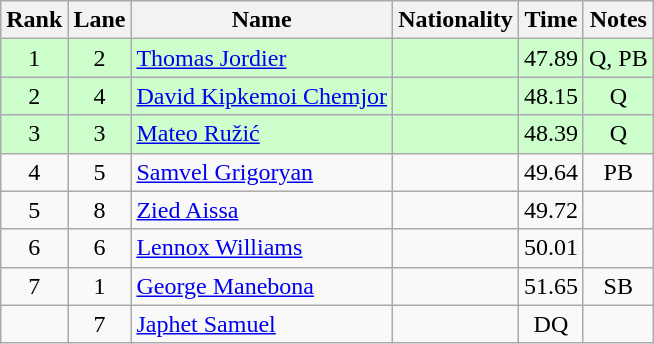<table class="wikitable sortable" style="text-align:center">
<tr>
<th>Rank</th>
<th>Lane</th>
<th>Name</th>
<th>Nationality</th>
<th>Time</th>
<th>Notes</th>
</tr>
<tr bgcolor=ccffcc>
<td align=center>1</td>
<td align=center>2</td>
<td align=left><a href='#'>Thomas Jordier</a></td>
<td align=left></td>
<td>47.89</td>
<td>Q, PB</td>
</tr>
<tr bgcolor=ccffcc>
<td align=center>2</td>
<td align=center>4</td>
<td align=left><a href='#'>David Kipkemoi Chemjor</a></td>
<td align=left></td>
<td>48.15</td>
<td>Q</td>
</tr>
<tr bgcolor=ccffcc>
<td align=center>3</td>
<td align=center>3</td>
<td align=left><a href='#'>Mateo Ružić</a></td>
<td align=left></td>
<td>48.39</td>
<td>Q</td>
</tr>
<tr>
<td align=center>4</td>
<td align=center>5</td>
<td align=left><a href='#'>Samvel Grigoryan</a></td>
<td align=left></td>
<td>49.64</td>
<td>PB</td>
</tr>
<tr>
<td align=center>5</td>
<td align=center>8</td>
<td align=left><a href='#'>Zied Aissa</a></td>
<td align=left></td>
<td>49.72</td>
<td></td>
</tr>
<tr>
<td align=center>6</td>
<td align=center>6</td>
<td align=left><a href='#'>Lennox Williams</a></td>
<td align=left></td>
<td>50.01</td>
<td></td>
</tr>
<tr>
<td align=center>7</td>
<td align=center>1</td>
<td align=left><a href='#'>George Manebona</a></td>
<td align=left></td>
<td>51.65</td>
<td>SB</td>
</tr>
<tr>
<td align=center></td>
<td align=center>7</td>
<td align=left><a href='#'>Japhet Samuel</a></td>
<td align=left></td>
<td>DQ</td>
<td></td>
</tr>
</table>
